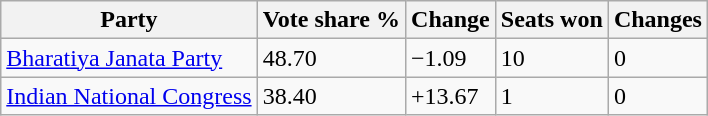<table class="wikitable sortable">
<tr>
<th>Party</th>
<th>Vote share %</th>
<th>Change</th>
<th>Seats won</th>
<th>Changes</th>
</tr>
<tr>
<td><a href='#'>Bharatiya Janata Party</a></td>
<td>48.70</td>
<td>−1.09</td>
<td>10</td>
<td>0</td>
</tr>
<tr>
<td><a href='#'>Indian National Congress</a></td>
<td>38.40</td>
<td>+13.67</td>
<td>1</td>
<td>0</td>
</tr>
</table>
